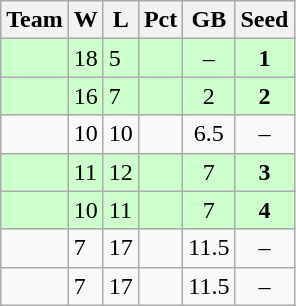<table class=wikitable>
<tr>
<th>Team</th>
<th>W</th>
<th>L</th>
<th>Pct</th>
<th>GB</th>
<th>Seed</th>
</tr>
<tr bgcolor="#ccffcc">
<td></td>
<td>18</td>
<td>5</td>
<td></td>
<td style="text-align:center;">–</td>
<td style="text-align:center;"><strong>1</strong></td>
</tr>
<tr bgcolor="#ccffcc">
<td></td>
<td>16</td>
<td>7</td>
<td></td>
<td style="text-align:center;">2</td>
<td style="text-align:center;"><strong>2</strong></td>
</tr>
<tr>
<td></td>
<td>10</td>
<td>10</td>
<td></td>
<td style="text-align:center;">6.5</td>
<td style="text-align:center;">–</td>
</tr>
<tr bgcolor="#ccffcc">
<td></td>
<td>11</td>
<td>12</td>
<td></td>
<td style="text-align:center;">7</td>
<td style="text-align:center;"><strong>3</strong></td>
</tr>
<tr bgcolor="#ccffcc">
<td></td>
<td>10</td>
<td>11</td>
<td></td>
<td style="text-align:center;">7</td>
<td style="text-align:center;"><strong>4</strong></td>
</tr>
<tr>
<td></td>
<td>7</td>
<td>17</td>
<td></td>
<td style="text-align:center;">11.5</td>
<td style="text-align:center;">–</td>
</tr>
<tr>
<td></td>
<td>7</td>
<td>17</td>
<td></td>
<td style="text-align:center;">11.5</td>
<td style="text-align:center;">–</td>
</tr>
</table>
